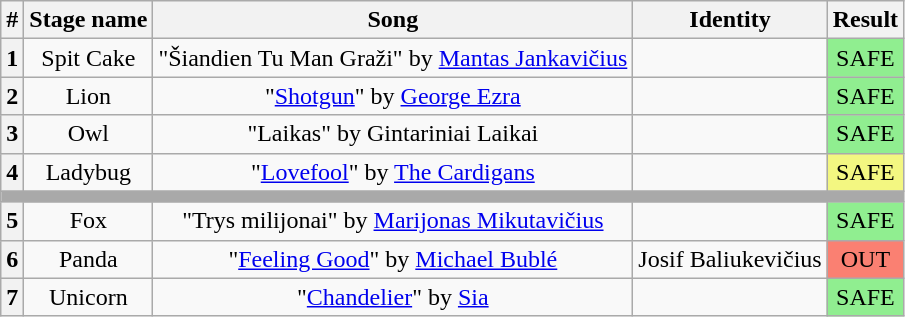<table class="wikitable plainrowheaders" style="text-align: center;">
<tr>
<th>#</th>
<th>Stage name</th>
<th>Song</th>
<th>Identity</th>
<th>Result</th>
</tr>
<tr>
<th>1</th>
<td>Spit Cake</td>
<td>"Šiandien Tu Man Graži" by <a href='#'>Mantas Jankavičius</a></td>
<td></td>
<td bgcolor="lightgreen">SAFE</td>
</tr>
<tr>
<th>2</th>
<td>Lion</td>
<td>"<a href='#'>Shotgun</a>" by <a href='#'>George Ezra</a></td>
<td></td>
<td bgcolor="lightgreen">SAFE</td>
</tr>
<tr>
<th>3</th>
<td>Owl</td>
<td>"Laikas" by Gintariniai Laikai</td>
<td></td>
<td bgcolor="lightgreen">SAFE</td>
</tr>
<tr>
<th>4</th>
<td>Ladybug</td>
<td>"<a href='#'>Lovefool</a>" by <a href='#'>The Cardigans</a></td>
<td></td>
<td bgcolor="#F3F781">SAFE</td>
</tr>
<tr>
<td colspan="5" style="background:darkgray"></td>
</tr>
<tr>
<th>5</th>
<td>Fox</td>
<td>"Trys milijonai" by <a href='#'>Marijonas Mikutavičius</a></td>
<td></td>
<td bgcolor="lightgreen">SAFE</td>
</tr>
<tr>
<th>6</th>
<td>Panda</td>
<td>"<a href='#'>Feeling Good</a>" by <a href='#'>Michael Bublé</a></td>
<td>Josif Baliukevičius</td>
<td bgcolor=salmon>OUT</td>
</tr>
<tr>
<th>7</th>
<td>Unicorn</td>
<td>"<a href='#'>Chandelier</a>" by <a href='#'>Sia</a></td>
<td></td>
<td bgcolor="lightgreen">SAFE</td>
</tr>
</table>
